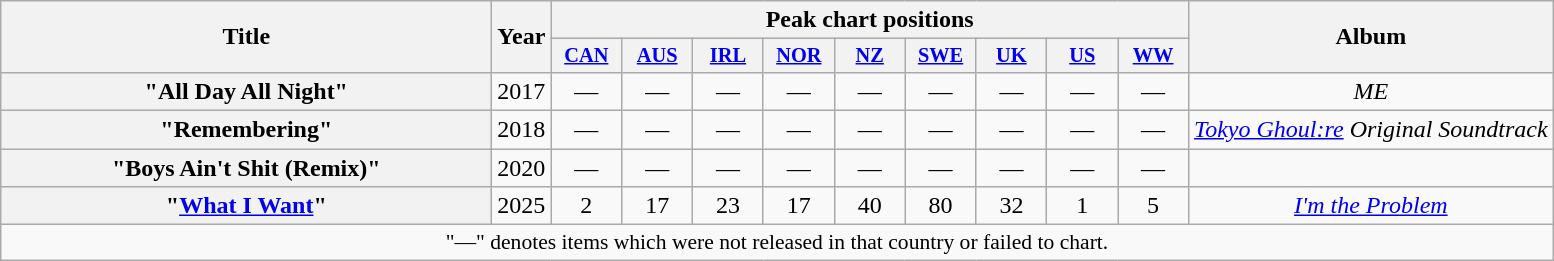<table class="wikitable plainrowheaders" style="text-align:center;">
<tr>
<th scope="col" rowspan="2" style="width:20em;">Title</th>
<th scope="col" rowspan="2" style="width:1em;">Year</th>
<th scope="col" colspan="9">Peak chart positions</th>
<th scope="col" rowspan="2">Album</th>
</tr>
<tr>
<th scope="col" style="width:3em;font-size:85%;"><a href='#'>CAN</a><br></th>
<th scope="col" style="width:3em;font-size:85%;"><a href='#'>AUS</a><br></th>
<th scope="col" style="width:3em;font-size:85%;"><a href='#'>IRL</a><br></th>
<th scope="col" style="width:3em;font-size:85%;"><a href='#'>NOR</a><br></th>
<th scope="col" style="width:3em;font-size:85%;"><a href='#'>NZ</a><br></th>
<th scope="col" style="width:3em;font-size:85%;"><a href='#'>SWE</a><br></th>
<th scope="col" style="width:3em;font-size:85%;"><a href='#'>UK</a><br></th>
<th scope="col" style="width:3em;font-size:85%;"><a href='#'>US</a><br></th>
<th scope="col" style="width:3em;font-size:85%;"><a href='#'>WW</a><br></th>
</tr>
<tr>
<th scope="row">"All Day All Night"<br></th>
<td>2017</td>
<td>—</td>
<td>—</td>
<td>—</td>
<td>—</td>
<td>—</td>
<td>—</td>
<td>—</td>
<td>—</td>
<td>—</td>
<td><em>ME</em></td>
</tr>
<tr>
<th scope="row">"Remembering"<br></th>
<td>2018</td>
<td>—</td>
<td>—</td>
<td>—</td>
<td>—</td>
<td>—</td>
<td>—</td>
<td>—</td>
<td>—</td>
<td>—</td>
<td><em><a href='#'>Tokyo Ghoul:re</a> Original Soundtrack</em></td>
</tr>
<tr>
<th scope="row">"Boys Ain't Shit (Remix)"<br></th>
<td>2020</td>
<td>—</td>
<td>—</td>
<td>—</td>
<td>—</td>
<td>—</td>
<td>—</td>
<td>—</td>
<td>—</td>
<td>—</td>
<td></td>
</tr>
<tr>
<th scope="row">"<a href='#'>What I Want</a>"<br></th>
<td>2025</td>
<td>2</td>
<td>17<br></td>
<td>23<br></td>
<td>17<br></td>
<td>40<br></td>
<td>80</td>
<td>32</td>
<td>1</td>
<td>5</td>
<td><em><a href='#'>I'm the Problem</a></em></td>
</tr>
<tr>
<td colspan="15" style="font-size:90%;">"—" denotes items which were not released in that country or failed to chart.</td>
</tr>
</table>
